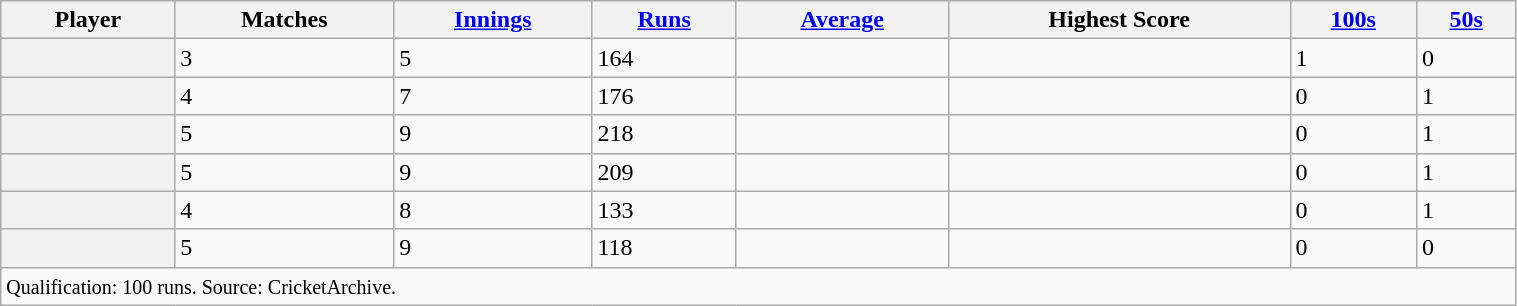<table class="wikitable sortable plainrowheaders" style="width:80%">
<tr>
<th>Player</th>
<th>Matches</th>
<th><a href='#'>Innings</a></th>
<th><a href='#'>Runs</a></th>
<th><a href='#'>Average</a></th>
<th>Highest Score</th>
<th><a href='#'>100s</a></th>
<th><a href='#'>50s</a></th>
</tr>
<tr>
<th scope="row"></th>
<td>3</td>
<td>5</td>
<td>164</td>
<td></td>
<td></td>
<td>1</td>
<td>0</td>
</tr>
<tr>
<th scope="row"></th>
<td>4</td>
<td>7</td>
<td>176</td>
<td></td>
<td></td>
<td>0</td>
<td>1</td>
</tr>
<tr>
<th scope="row"></th>
<td>5</td>
<td>9</td>
<td>218</td>
<td></td>
<td></td>
<td>0</td>
<td>1</td>
</tr>
<tr>
<th scope="row"></th>
<td>5</td>
<td>9</td>
<td>209</td>
<td></td>
<td></td>
<td>0</td>
<td>1</td>
</tr>
<tr>
<th scope="row"></th>
<td>4</td>
<td>8</td>
<td>133</td>
<td></td>
<td></td>
<td>0</td>
<td>1</td>
</tr>
<tr>
<th scope="row"></th>
<td>5</td>
<td>9</td>
<td>118</td>
<td></td>
<td></td>
<td>0</td>
<td>0</td>
</tr>
<tr class="unsortable">
<td colspan="8"><small>Qualification: 100 runs. Source: CricketArchive.</small></td>
</tr>
</table>
